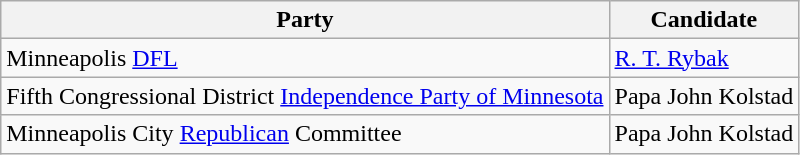<table class="wikitable">
<tr>
<th>Party</th>
<th>Candidate</th>
</tr>
<tr>
<td>Minneapolis <a href='#'>DFL</a></td>
<td><a href='#'>R. T. Rybak</a></td>
</tr>
<tr>
<td>Fifth Congressional District <a href='#'>Independence Party of Minnesota</a></td>
<td>Papa John Kolstad</td>
</tr>
<tr>
<td>Minneapolis City <a href='#'>Republican</a> Committee</td>
<td>Papa John Kolstad</td>
</tr>
</table>
